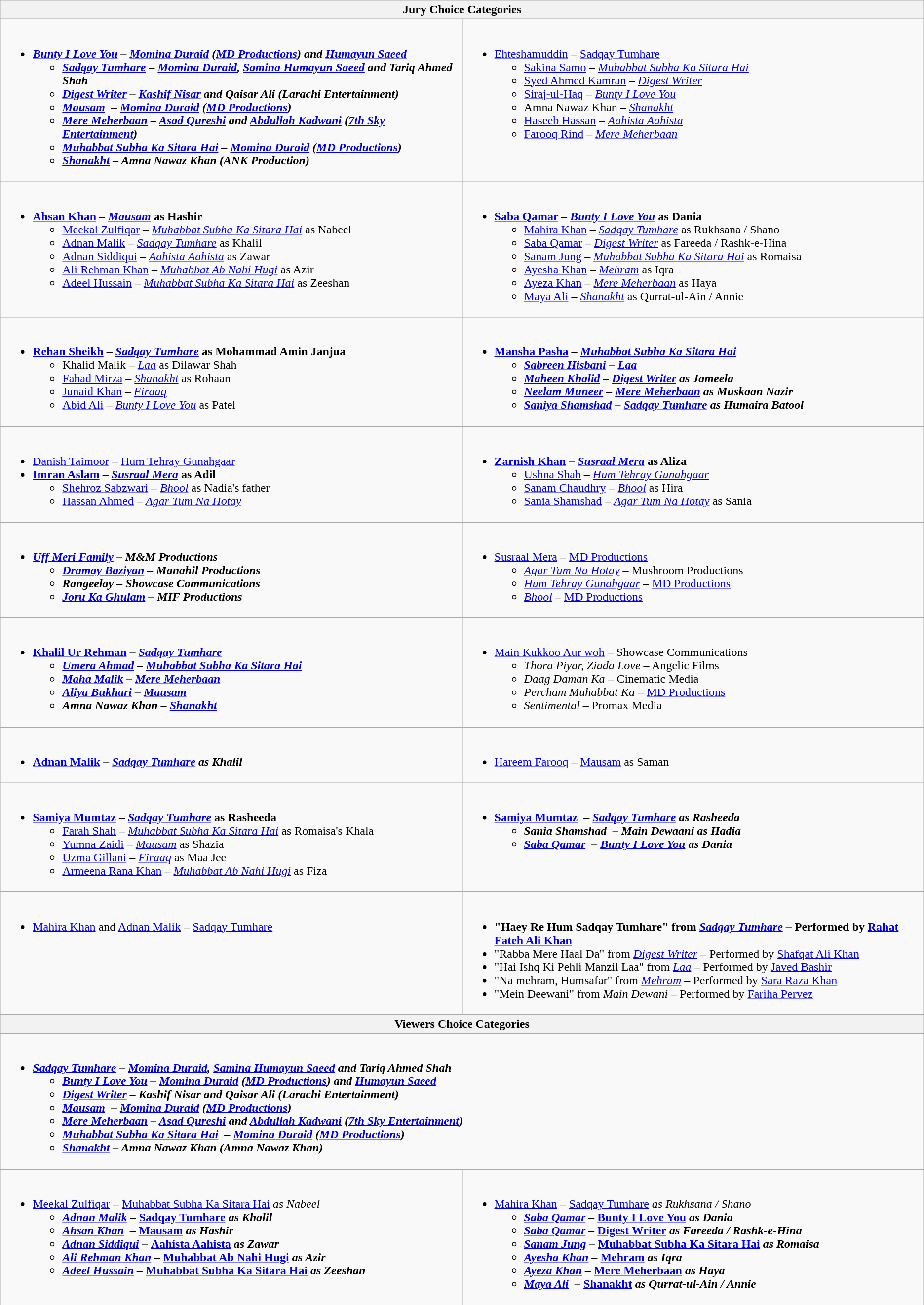<table class="wikitable">
<tr>
<th colspan="2">Jury Choice Categories</th>
</tr>
<tr>
<td valign="top" width="50%"><br><ul><li><strong><em><a href='#'>Bunty I Love You</a><em> – <a href='#'>Momina Duraid</a> (<a href='#'>MD Productions</a>) and <a href='#'>Humayun Saeed</a><strong><ul><li></em><a href='#'>Sadqay Tumhare</a><em> – <a href='#'>Momina Duraid</a>, <a href='#'>Samina Humayun Saeed</a> and Tariq Ahmed Shah</li><li></em><a href='#'>Digest Writer</a><em> – <a href='#'>Kashif Nisar</a> and Qaisar Ali (Larachi Entertainment)</li><li></em><a href='#'>Mausam</a><em>  – <a href='#'>Momina Duraid</a> (<a href='#'>MD Productions</a>)</li><li></em><a href='#'>Mere Meherbaan</a><em> – <a href='#'>Asad Qureshi</a> and <a href='#'>Abdullah Kadwani</a> (<a href='#'>7th Sky Entertainment</a>)</li><li></em><a href='#'>Muhabbat Subha Ka Sitara Hai</a><em> – <a href='#'>Momina Duraid</a> (<a href='#'>MD Productions</a>)</li><li></em><a href='#'>Shanakht</a><em> – Amna Nawaz Khan (ANK Production)</li></ul></li></ul></td>
<td valign="top" width="50%"><br><ul><li></strong><a href='#'>Ehteshamuddin</a> – </em><a href='#'>Sadqay Tumhare</a></em></strong><ul><li><a href='#'>Sakina Samo</a> – <em><a href='#'>Muhabbat Subha Ka Sitara Hai</a></em></li><li><a href='#'>Syed Ahmed Kamran</a> – <em><a href='#'>Digest Writer</a></em></li><li><a href='#'>Siraj-ul-Haq</a> – <em><a href='#'>Bunty I Love You</a></em></li><li>Amna Nawaz Khan – <em><a href='#'>Shanakht</a></em></li><li><a href='#'>Haseeb Hassan</a> – <em><a href='#'>Aahista Aahista</a></em></li><li><a href='#'>Farooq Rind</a> – <em><a href='#'>Mere Meherbaan</a></em></li></ul></li></ul></td>
</tr>
<tr>
<td valign="top" width="50%"><br><ul><li><strong> <a href='#'>Ahsan Khan</a> – <em><a href='#'>Mausam</a></em> as Hashir</strong><ul><li><a href='#'>Meekal Zulfiqar</a> – <em><a href='#'>Muhabbat Subha Ka Sitara Hai</a></em> as Nabeel</li><li><a href='#'>Adnan Malik</a> – <em><a href='#'>Sadqay Tumhare</a></em> as Khalil</li><li><a href='#'>Adnan Siddiqui</a> – <em><a href='#'>Aahista Aahista</a></em> as Zawar</li><li><a href='#'>Ali Rehman Khan</a> – <em><a href='#'>Muhabbat Ab Nahi Hugi</a></em> as Azir</li><li><a href='#'>Adeel Hussain</a> – <em><a href='#'>Muhabbat Subha Ka Sitara Hai</a></em> as Zeeshan</li></ul></li></ul></td>
<td valign="top" width="50%"><br><ul><li><strong> <a href='#'>Saba Qamar</a> – <em><a href='#'>Bunty I Love You</a></em> as Dania</strong><ul><li><a href='#'>Mahira Khan</a> – <em><a href='#'>Sadqay Tumhare</a></em> as Rukhsana / Shano</li><li><a href='#'>Saba Qamar</a> – <em><a href='#'>Digest Writer</a></em> as Fareeda / Rashk-e-Hina</li><li><a href='#'>Sanam Jung</a> –  <em><a href='#'>Muhabbat Subha Ka Sitara Hai</a></em> as Romaisa</li><li><a href='#'>Ayesha Khan</a> – <em><a href='#'>Mehram</a></em> as Iqra</li><li><a href='#'>Ayeza Khan</a> – <em><a href='#'>Mere Meherbaan</a></em> as Haya</li><li><a href='#'>Maya Ali</a> – <em><a href='#'>Shanakht</a></em> as Qurrat-ul-Ain / Annie</li></ul></li></ul></td>
</tr>
<tr>
<td valign="top" width="50%"><br><ul><li><strong><a href='#'>Rehan Sheikh</a> – <em><a href='#'>Sadqay Tumhare</a></em> as Mohammad Amin Janjua</strong><ul><li>Khalid Malik – <em><a href='#'>Laa</a></em> as Dilawar Shah</li><li><a href='#'>Fahad Mirza</a> – <em><a href='#'>Shanakht</a></em> as Rohaan</li><li><a href='#'>Junaid Khan</a> – <em><a href='#'>Firaaq</a></em></li><li><a href='#'>Abid Ali</a> – <em><a href='#'>Bunty I Love You</a></em> as Patel</li></ul></li></ul></td>
<td valign="top" width="50%"><br><ul><li><strong><a href='#'>Mansha Pasha</a> – <em><a href='#'>Muhabbat Subha Ka Sitara Hai</a><strong><em><ul><li><a href='#'>Sabreen Hisbani</a> – </em><a href='#'>Laa</a><em></li><li><a href='#'>Maheen Khalid</a> – </em><a href='#'>Digest Writer</a><em> as Jameela</li><li><a href='#'>Neelam Muneer</a> – </em><a href='#'>Mere Meherbaan</a><em> as Muskaan Nazir</li><li><a href='#'>Saniya Shamshad</a> – </em><a href='#'>Sadqay Tumhare</a><em> as Humaira Batool</li></ul></li></ul></td>
</tr>
<tr>
<td valign="top" width="50%"><br><ul><li></strong><a href='#'>Danish Taimoor</a> – </em><a href='#'>Hum Tehray Gunahgaar</a></em></strong></li><li><strong><a href='#'>Imran Aslam</a> – <em><a href='#'>Susraal Mera</a></em> as Adil</strong><ul><li><a href='#'>Shehroz Sabzwari</a> – <em><a href='#'>Bhool</a></em> as Nadia's father</li><li><a href='#'>Hassan Ahmed</a> – <em><a href='#'>Agar Tum Na Hotay</a></em></li></ul></li></ul></td>
<td valign="top" width="50%"><br><ul><li><strong><a href='#'>Zarnish Khan</a> – <em><a href='#'>Susraal Mera</a></em> as Aliza</strong><ul><li><a href='#'>Ushna Shah</a> – <em><a href='#'>Hum Tehray Gunahgaar</a></em></li><li><a href='#'>Sanam Chaudhry</a> – <em><a href='#'>Bhool</a></em> as Hira</li><li><a href='#'>Sania Shamshad</a> – <em><a href='#'>Agar Tum Na Hotay</a></em> as Sania</li></ul></li></ul></td>
</tr>
<tr>
<td valign="top" width="50%"><br><ul><li><strong><em><a href='#'>Uff Meri Family</a><em> – M&M Productions<strong><ul><li></em><a href='#'>Dramay Baziyan</a><em> – Manahil Productions</li><li></em>Rangeelay<em> – Showcase Communications</li><li></em><a href='#'>Joru Ka Ghulam</a><em> – MIF Productions</li></ul></li></ul></td>
<td valign="top" width="50%"><br><ul><li></em></strong><a href='#'>Susraal Mera</a></em> – <a href='#'>MD Productions</a></strong><ul><li><em><a href='#'>Agar Tum Na Hotay</a></em> – Mushroom Productions</li><li><em><a href='#'>Hum Tehray Gunahgaar</a></em> – <a href='#'>MD Productions</a></li><li><em><a href='#'>Bhool</a></em> – <a href='#'>MD Productions</a></li></ul></li></ul></td>
</tr>
<tr>
<td valign="top" width="50%"><br><ul><li><strong><a href='#'>Khalil Ur Rehman</a> – <em><a href='#'>Sadqay Tumhare</a><strong><em><ul><li><a href='#'>Umera Ahmad</a> – </em><a href='#'>Muhabbat Subha Ka Sitara Hai</a><em></li><li><a href='#'>Maha Malik</a> – </em><a href='#'>Mere Meherbaan</a><em></li><li><a href='#'>Aliya Bukhari</a> – </em><a href='#'>Mausam</a><em></li><li>Amna Nawaz Khan – </em><a href='#'>Shanakht</a><em></li></ul></li></ul></td>
<td valign="top" width="50%"><br><ul><li></em></strong><a href='#'>Main Kukkoo Aur woh</a></em> – Showcase Communications</strong><ul><li><em>Thora Piyar, Ziada Love</em> – Angelic Films</li><li><em>Daag Daman Ka</em> – Cinematic Media</li><li><em>Percham Muhabbat Ka</em> – <a href='#'>MD Productions</a></li><li><em>Sentimental</em> – Promax Media</li></ul></li></ul></td>
</tr>
<tr>
<td valign="top" width="50%"><br><ul><li><strong><a href='#'>Adnan Malik</a> – <em><a href='#'>Sadqay Tumhare</a><strong><em> as Khalil</li></ul></td>
<td valign="top" width="50%"><br><ul><li></strong><a href='#'>Hareem Farooq</a> – </em><a href='#'>Mausam</a></em></strong> as Saman</li></ul></td>
</tr>
<tr>
<td valign="top" width="50%"><br><ul><li><strong><a href='#'>Samiya Mumtaz</a> – <em><a href='#'>Sadqay Tumhare</a></em> as Rasheeda</strong><ul><li><a href='#'>Farah Shah</a> – <em><a href='#'>Muhabbat Subha Ka Sitara Hai</a></em> as Romaisa's Khala</li><li><a href='#'>Yumna Zaidi</a> – <em><a href='#'>Mausam</a></em> as Shazia</li><li><a href='#'>Uzma Gillani</a> – <em><a href='#'>Firaaq</a></em> as Maa Jee</li><li><a href='#'>Armeena Rana Khan</a> – <em><a href='#'>Muhabbat Ab Nahi Hugi</a></em> as Fiza</li></ul></li></ul></td>
<td valign="top" width="50%"><br><ul><li><strong><a href='#'>Samiya Mumtaz</a>  – <em><a href='#'>Sadqay Tumhare</a> as Rasheeda<strong><em><ul><li>Sania Shamshad  – </em>Main Dewaani<em> as Hadia</li><li><a href='#'>Saba Qamar</a>  – </em><a href='#'>Bunty I Love You</a><em> as Dania</li></ul></li></ul></td>
</tr>
<tr>
<td valign="top" width="50%"><br><ul><li></strong><a href='#'>Mahira Khan</a> and <a href='#'>Adnan Malik</a> – </em><a href='#'>Sadqay Tumhare</a></em></strong></li></ul></td>
<td valign="top" width="50%"><br><ul><li><strong>"Haey Re Hum Sadqay Tumhare" from <em><a href='#'>Sadqay Tumhare</a></em> – Performed by <a href='#'>Rahat Fateh Ali Khan</a></strong></li><li>"Rabba Mere Haal Da" from <em><a href='#'>Digest Writer</a></em> – Performed by <a href='#'>Shafqat Ali Khan</a></li><li>"Hai Ishq Ki Pehli Manzil Laa" from <em><a href='#'>Laa</a></em> – Performed by <a href='#'>Javed Bashir</a></li><li>"Na mehram, Humsafar" from <em><a href='#'>Mehram</a></em> – Performed by <a href='#'>Sara Raza Khan</a></li><li>"Mein Deewani" from <em>Main Dewani</em> – Performed by <a href='#'>Fariha Pervez</a></li></ul></td>
</tr>
<tr>
<th colspan="2">Viewers Choice Categories</th>
</tr>
<tr>
<td colspan="2" valign="top" width="50%"><br><ul><li><strong><em><a href='#'>Sadqay Tumhare</a><em> – <a href='#'>Momina Duraid</a>, <a href='#'>Samina Humayun Saeed</a> and Tariq Ahmed Shah<strong><ul><li></em><a href='#'>Bunty I Love You</a><em> – <a href='#'>Momina Duraid</a> (<a href='#'>MD Productions</a>) and <a href='#'>Humayun Saeed</a></li><li></em><a href='#'>Digest Writer</a><em> – Kashif Nisar and Qaisar Ali (Larachi Entertainment)</li><li></em><a href='#'>Mausam</a><em>  – <a href='#'>Momina Duraid</a> (<a href='#'>MD Productions</a>)</li><li></em><a href='#'>Mere Meherbaan</a><em> – <a href='#'>Asad Qureshi</a> and <a href='#'>Abdullah Kadwani</a> (<a href='#'>7th Sky Entertainment</a>)</li><li></em><a href='#'>Muhabbat Subha Ka Sitara Hai</a><em>  – <a href='#'>Momina Duraid</a> (<a href='#'>MD Productions</a>)</li><li></em><a href='#'>Shanakht</a><em> – Amna Nawaz Khan (Amna Nawaz Khan)</li></ul></li></ul></td>
</tr>
<tr>
<td valign="top" width="50%"><br><ul><li></strong><a href='#'>Meekal Zulfiqar</a> – </em><a href='#'>Muhabbat Subha Ka Sitara Hai</a><em> as Nabeel<strong><ul><li><a href='#'>Adnan Malik</a> – </em><a href='#'>Sadqay Tumhare</a><em> as Khalil</li><li><a href='#'>Ahsan Khan</a>  – </em><a href='#'>Mausam</a><em> as Hashir</li><li><a href='#'>Adnan Siddiqui</a> – </em><a href='#'>Aahista Aahista</a><em> as Zawar</li><li><a href='#'>Ali Rehman Khan</a> – </em><a href='#'>Muhabbat Ab Nahi Hugi</a><em> as Azir</li><li><a href='#'>Adeel Hussain</a> – </em><a href='#'>Muhabbat Subha Ka Sitara Hai</a><em> as Zeeshan</li></ul></li></ul></td>
<td valign="top" width="50%"><br><ul><li></strong><a href='#'>Mahira Khan</a> – </em><a href='#'>Sadqay Tumhare</a><em> as Rukhsana / Shano<strong><ul><li><a href='#'>Saba Qamar</a> – </em><a href='#'>Bunty I Love You</a><em> as Dania</li><li><a href='#'>Saba Qamar</a> – </em><a href='#'>Digest Writer</a><em> as Fareeda / Rashk-e-Hina</li><li><a href='#'>Sanam Jung</a> –  </em><a href='#'>Muhabbat Subha Ka Sitara Hai</a><em> as Romaisa</li><li><a href='#'>Ayesha Khan</a> – </em><a href='#'>Mehram</a><em> as Iqra</li><li><a href='#'>Ayeza Khan</a> – </em><a href='#'>Mere Meherbaan</a><em> as Haya</li><li><a href='#'>Maya Ali</a>  – </em><a href='#'>Shanakht</a><em> as Qurrat-ul-Ain / Annie</li></ul></li></ul></td>
</tr>
</table>
